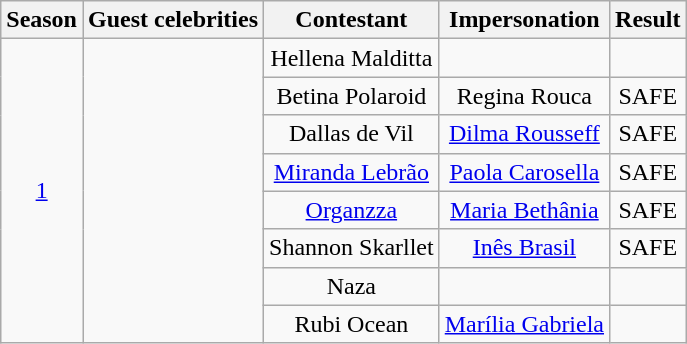<table class="wikitable" style="text-align:center">
<tr>
<th>Season</th>
<th>Guest celebrities</th>
<th>Contestant</th>
<th>Impersonation</th>
<th>Result</th>
</tr>
<tr>
<td rowspan="8"><a href='#'>1</a></td>
<td rowspan="8"></td>
<td nowrap>Hellena Malditta</td>
<td nowrap></td>
<td></td>
</tr>
<tr>
<td>Betina Polaroid</td>
<td>Regina Rouca</td>
<td>SAFE</td>
</tr>
<tr>
<td>Dallas de Vil</td>
<td><a href='#'>Dilma Rousseff</a></td>
<td>SAFE</td>
</tr>
<tr>
<td><a href='#'>Miranda Lebrão</a></td>
<td><a href='#'>Paola Carosella</a></td>
<td>SAFE</td>
</tr>
<tr>
<td><a href='#'>Organzza</a></td>
<td><a href='#'>Maria Bethânia</a></td>
<td>SAFE</td>
</tr>
<tr>
<td nowrap>Shannon Skarllet</td>
<td><a href='#'>Inês Brasil</a></td>
<td>SAFE</td>
</tr>
<tr>
<td>Naza</td>
<td></td>
<td></td>
</tr>
<tr>
<td>Rubi Ocean</td>
<td><a href='#'>Marília Gabriela</a></td>
<td></td>
</tr>
</table>
